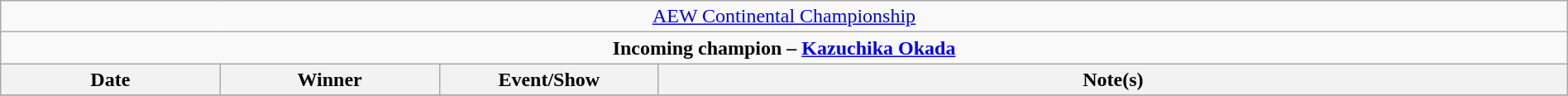<table class="wikitable" style="text-align:center; width:100%;">
<tr>
<td colspan="4" style="text-align: center;"><a href='#'>AEW Continental Championship</a></td>
</tr>
<tr>
<td colspan="4" style="text-align: center;"><strong>Incoming champion – <a href='#'>Kazuchika Okada</a></strong></td>
</tr>
<tr>
<th width="14%">Date</th>
<th width="14%">Winner</th>
<th width="14%">Event/Show</th>
<th width="58%">Note(s)</th>
</tr>
<tr>
</tr>
</table>
